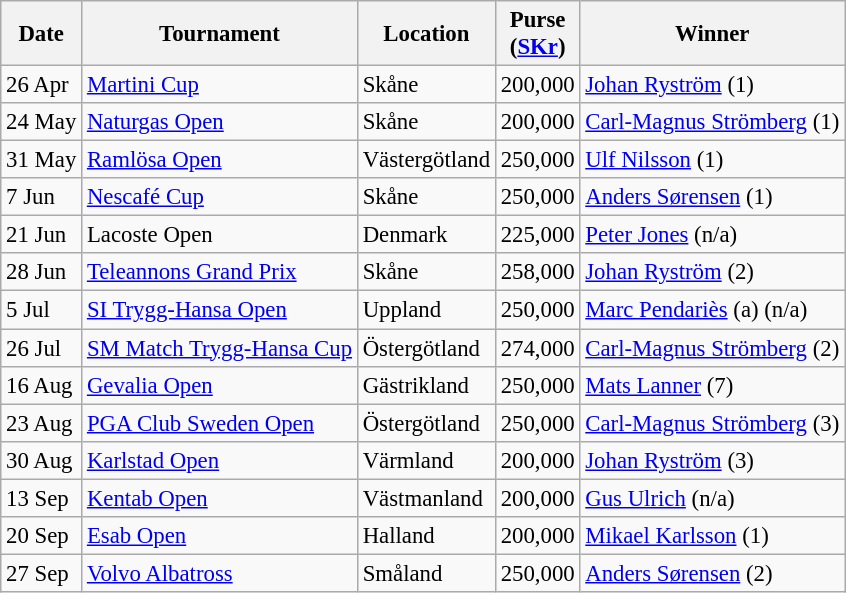<table class="wikitable" style="font-size:95%;">
<tr>
<th>Date</th>
<th>Tournament</th>
<th>Location</th>
<th>Purse<br>(<a href='#'>SKr</a>)</th>
<th>Winner</th>
</tr>
<tr>
<td>26 Apr</td>
<td><a href='#'>Martini Cup</a></td>
<td>Skåne</td>
<td align=right>200,000</td>
<td> <a href='#'>Johan Ryström</a> (1)</td>
</tr>
<tr>
<td>24 May</td>
<td><a href='#'>Naturgas Open</a></td>
<td>Skåne</td>
<td align=right>200,000</td>
<td> <a href='#'>Carl-Magnus Strömberg</a> (1)</td>
</tr>
<tr>
<td>31 May</td>
<td><a href='#'>Ramlösa Open</a></td>
<td>Västergötland</td>
<td align=right>250,000</td>
<td> <a href='#'>Ulf Nilsson</a> (1)</td>
</tr>
<tr>
<td>7 Jun</td>
<td><a href='#'>Nescafé Cup</a></td>
<td>Skåne</td>
<td align=right>250,000</td>
<td> <a href='#'>Anders Sørensen</a> (1)</td>
</tr>
<tr>
<td>21 Jun</td>
<td>Lacoste Open</td>
<td>Denmark</td>
<td align=right>225,000</td>
<td> <a href='#'>Peter Jones</a> (n/a)</td>
</tr>
<tr>
<td>28 Jun</td>
<td><a href='#'>Teleannons Grand Prix</a></td>
<td>Skåne</td>
<td align=right>258,000</td>
<td> <a href='#'>Johan Ryström</a> (2)</td>
</tr>
<tr>
<td>5 Jul</td>
<td><a href='#'>SI Trygg-Hansa Open</a></td>
<td>Uppland</td>
<td align=right>250,000</td>
<td> <a href='#'>Marc Pendariès</a> (a) (n/a)</td>
</tr>
<tr>
<td>26 Jul</td>
<td><a href='#'>SM Match Trygg-Hansa Cup</a></td>
<td>Östergötland</td>
<td align=right>274,000</td>
<td> <a href='#'>Carl-Magnus Strömberg</a> (2)</td>
</tr>
<tr>
<td>16 Aug</td>
<td><a href='#'>Gevalia Open</a></td>
<td>Gästrikland</td>
<td align=right>250,000</td>
<td> <a href='#'>Mats Lanner</a> (7)</td>
</tr>
<tr>
<td>23 Aug</td>
<td><a href='#'>PGA Club Sweden Open</a></td>
<td>Östergötland</td>
<td align=right>250,000</td>
<td> <a href='#'>Carl-Magnus Strömberg</a> (3)</td>
</tr>
<tr>
<td>30 Aug</td>
<td><a href='#'>Karlstad Open</a></td>
<td>Värmland</td>
<td align=right>200,000</td>
<td> <a href='#'>Johan Ryström</a> (3)</td>
</tr>
<tr>
<td>13 Sep</td>
<td><a href='#'>Kentab Open</a></td>
<td>Västmanland</td>
<td align=right>200,000</td>
<td> <a href='#'>Gus Ulrich</a> (n/a)</td>
</tr>
<tr>
<td>20 Sep</td>
<td><a href='#'>Esab Open</a></td>
<td>Halland</td>
<td align=right>200,000</td>
<td> <a href='#'>Mikael Karlsson</a> (1)</td>
</tr>
<tr>
<td>27 Sep</td>
<td><a href='#'>Volvo Albatross</a></td>
<td>Småland</td>
<td align=right>250,000</td>
<td> <a href='#'>Anders Sørensen</a> (2)</td>
</tr>
</table>
